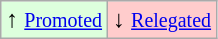<table class="wikitable" align="center">
<tr>
<td style="background:#ddffdd">↑ <small><a href='#'>Promoted</a></small></td>
<td style="background:#ffcccc">↓ <small><a href='#'>Relegated</a></small></td>
</tr>
</table>
